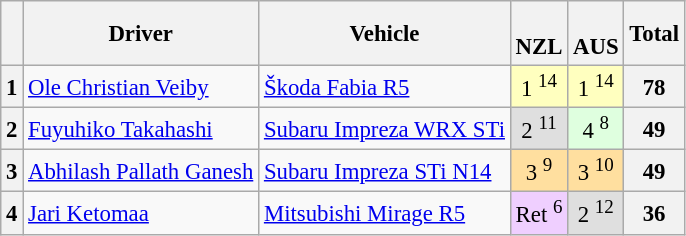<table class="wikitable" style="font-size: 95%; text-align: center;">
<tr>
<th></th>
<th>Driver</th>
<th>Vehicle</th>
<th><br>NZL</th>
<th><br>AUS</th>
<th>Total</th>
</tr>
<tr>
<th>1</th>
<td align=left> <a href='#'>Ole Christian Veiby</a></td>
<td align=left><a href='#'>Škoda Fabia R5</a></td>
<td style="background:#ffffbf;">1 <sup>14</sup></td>
<td style="background:#ffffbf;">1 <sup>14</sup></td>
<th>78</th>
</tr>
<tr>
<th>2</th>
<td align=left> <a href='#'>Fuyuhiko Takahashi</a></td>
<td align=left><a href='#'>Subaru Impreza WRX STi</a></td>
<td style="background:#dfdfdf;">2 <sup>11</sup></td>
<td style="background:#dfffdf;">4 <sup>8</sup></td>
<th>49</th>
</tr>
<tr>
<th>3</th>
<td align=left> <a href='#'>Abhilash Pallath Ganesh</a></td>
<td align=left><a href='#'>Subaru Impreza STi N14</a></td>
<td style="background:#ffdf9f;">3 <sup>9</sup></td>
<td style="background:#ffdf9f;">3 <sup>10</sup></td>
<th>49</th>
</tr>
<tr>
<th>4</th>
<td align=left> <a href='#'>Jari Ketomaa</a></td>
<td align=left><a href='#'>Mitsubishi Mirage R5</a></td>
<td style="background:#efcfff;">Ret <sup>6</sup></td>
<td style="background:#dfdfdf;">2 <sup>12</sup></td>
<th>36</th>
</tr>
</table>
